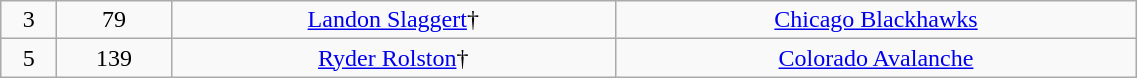<table class="wikitable" width="60%">
<tr align="center" bgcolor="">
<td>3</td>
<td>79</td>
<td><a href='#'>Landon Slaggert</a>†</td>
<td><a href='#'>Chicago Blackhawks</a></td>
</tr>
<tr align="center" bgcolor="">
<td>5</td>
<td>139</td>
<td><a href='#'>Ryder Rolston</a>†</td>
<td><a href='#'>Colorado Avalanche</a></td>
</tr>
</table>
